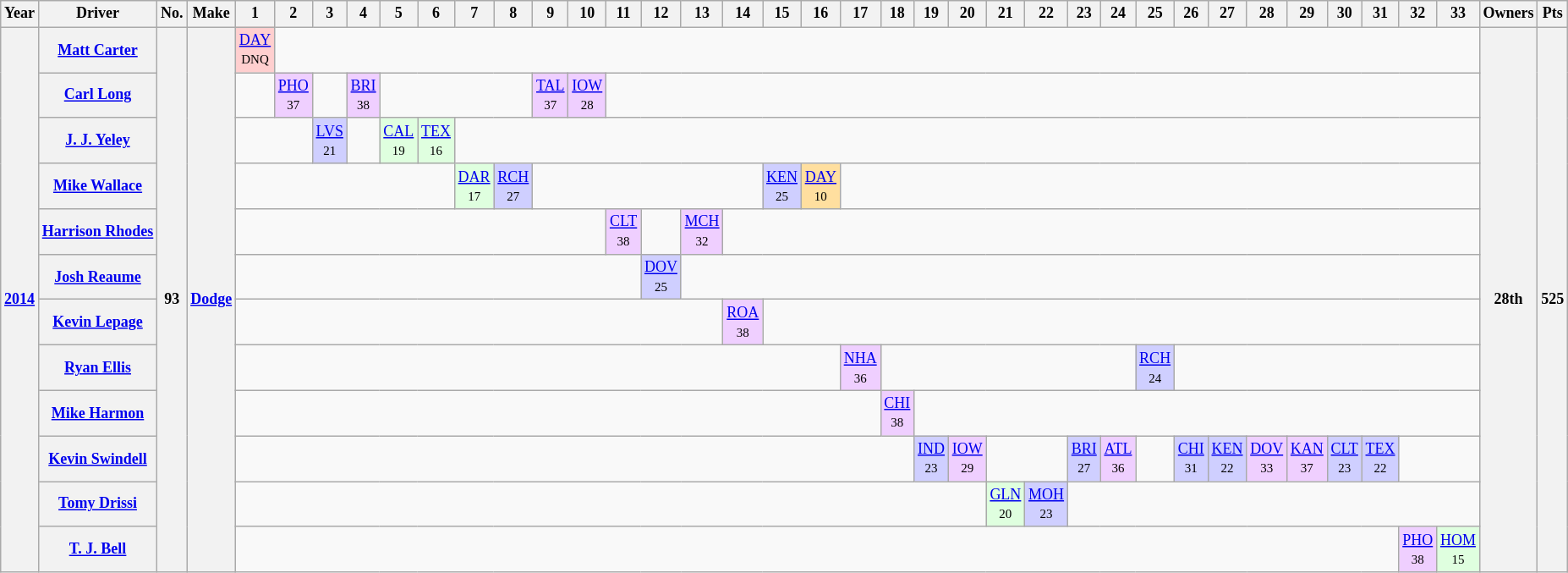<table class="wikitable" style="text-align:center; font-size:75%">
<tr>
<th>Year</th>
<th>Driver</th>
<th>No.</th>
<th>Make</th>
<th>1</th>
<th>2</th>
<th>3</th>
<th>4</th>
<th>5</th>
<th>6</th>
<th>7</th>
<th>8</th>
<th>9</th>
<th>10</th>
<th>11</th>
<th>12</th>
<th>13</th>
<th>14</th>
<th>15</th>
<th>16</th>
<th>17</th>
<th>18</th>
<th>19</th>
<th>20</th>
<th>21</th>
<th>22</th>
<th>23</th>
<th>24</th>
<th>25</th>
<th>26</th>
<th>27</th>
<th>28</th>
<th>29</th>
<th>30</th>
<th>31</th>
<th>32</th>
<th>33</th>
<th>Owners</th>
<th>Pts</th>
</tr>
<tr>
<th rowspan=12><a href='#'>2014</a></th>
<th><a href='#'>Matt Carter</a></th>
<th rowspan=12>93</th>
<th rowspan=12><a href='#'>Dodge</a></th>
<td style="background:#FFCFCF;"><a href='#'>DAY</a><br><small>DNQ</small></td>
<td colspan=32></td>
<th rowspan=12>28th</th>
<th rowspan=12>525</th>
</tr>
<tr>
<th><a href='#'>Carl Long</a></th>
<td colspan=1></td>
<td style="background:#EFCFFF;"><a href='#'>PHO</a><br><small>37</small></td>
<td colspan=1></td>
<td style="background:#EFCFFF;"><a href='#'>BRI</a><br><small>38</small></td>
<td colspan=4></td>
<td style="background:#EFCFFF;"><a href='#'>TAL</a><br><small>37</small></td>
<td style="background:#EFCFFF;"><a href='#'>IOW</a><br><small>28</small></td>
<td colspan=25></td>
</tr>
<tr>
<th><a href='#'>J. J. Yeley</a></th>
<td colspan=2></td>
<td style="background:#CFCFFF;"><a href='#'>LVS</a><br><small>21</small></td>
<td colspan=1></td>
<td style="background:#DFFFDF;"><a href='#'>CAL</a><br><small>19</small></td>
<td style="background:#DFFFDF;"><a href='#'>TEX</a><br><small>16</small></td>
<td colspan=29></td>
</tr>
<tr>
<th><a href='#'>Mike Wallace</a></th>
<td colspan=6></td>
<td style="background:#DFFFDF;"><a href='#'>DAR</a><br><small>17</small></td>
<td style="background:#CFCFFF;"><a href='#'>RCH</a><br><small>27</small></td>
<td colspan=6></td>
<td style="background:#CFCFFF;"><a href='#'>KEN</a><br><small>25</small></td>
<td style="background:#FFDF9F;"><a href='#'>DAY</a><br><small>10</small></td>
<td colspan=17></td>
</tr>
<tr>
<th><a href='#'>Harrison Rhodes</a></th>
<td colspan=10></td>
<td style="background:#EFCFFF;"><a href='#'>CLT</a><br><small>38</small></td>
<td colspan=1></td>
<td style="background:#EFCFFF;"><a href='#'>MCH</a><br><small>32</small></td>
<td colspan=20></td>
</tr>
<tr>
<th><a href='#'>Josh Reaume</a></th>
<td colspan=11></td>
<td style="background:#CFCFFF;"><a href='#'>DOV</a><br><small>25</small></td>
<td colspan=21></td>
</tr>
<tr>
<th><a href='#'>Kevin Lepage</a></th>
<td colspan=13></td>
<td style="background:#EFCFFF;"><a href='#'>ROA</a><br><small>38</small></td>
<td colspan=21></td>
</tr>
<tr>
<th><a href='#'>Ryan Ellis</a></th>
<td colspan=16></td>
<td style="background:#EFCFFF;"><a href='#'>NHA</a><br><small>36</small></td>
<td colspan=7></td>
<td style="background:#CFCFFF;"><a href='#'>RCH</a><br><small>24</small></td>
<td colspan=8></td>
</tr>
<tr>
<th><a href='#'>Mike Harmon</a></th>
<td colspan=17></td>
<td style="background:#EFCFFF;"><a href='#'>CHI</a><br><small>38</small></td>
<td colspan=15></td>
</tr>
<tr>
<th><a href='#'>Kevin Swindell</a></th>
<td colspan=18></td>
<td style="background:#CFCFFF;"><a href='#'>IND</a><br><small>23</small></td>
<td style="background:#EFCFFF;"><a href='#'>IOW</a><br><small>29</small></td>
<td colspan=2></td>
<td style="background:#CFCFFF;"><a href='#'>BRI</a><br><small>27</small></td>
<td style="background:#EFCFFF;"><a href='#'>ATL</a><br><small>36</small></td>
<td colspan=1></td>
<td style="background:#CFCFFF;"><a href='#'>CHI</a><br><small>31</small></td>
<td style="background:#CFCFFF;"><a href='#'>KEN</a><br><small>22</small></td>
<td style="background:#EFCFFF;"><a href='#'>DOV</a><br><small>33</small></td>
<td style="background:#EFCFFF;"><a href='#'>KAN</a><br><small>37</small></td>
<td style="background:#CFCFFF;"><a href='#'>CLT</a><br><small>23</small></td>
<td style="background:#CFCFFF;"><a href='#'>TEX</a><br><small>22</small></td>
</tr>
<tr>
<th><a href='#'>Tomy Drissi</a></th>
<td colspan=20></td>
<td style="background:#DFFFDF;"><a href='#'>GLN</a><br><small>20</small></td>
<td style="background:#CFCFFF;"><a href='#'>MOH</a><br><small>23</small></td>
<td colspan=11></td>
</tr>
<tr>
<th><a href='#'>T. J. Bell</a></th>
<td colspan=31></td>
<td style="background:#EFCFFF;"><a href='#'>PHO</a><br><small>38</small></td>
<td style="background:#DFFFDF;"><a href='#'>HOM</a><br><small>15</small></td>
</tr>
</table>
